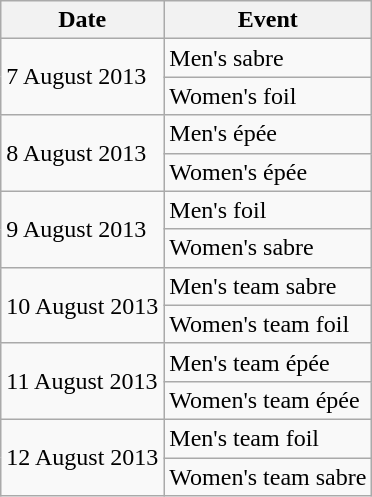<table class="wikitable">
<tr>
<th>Date</th>
<th>Event</th>
</tr>
<tr>
<td rowspan=2>7 August 2013</td>
<td>Men's sabre</td>
</tr>
<tr>
<td>Women's foil</td>
</tr>
<tr>
<td rowspan=2>8 August 2013</td>
<td>Men's épée</td>
</tr>
<tr>
<td>Women's épée</td>
</tr>
<tr>
<td rowspan=2>9 August 2013</td>
<td>Men's foil</td>
</tr>
<tr>
<td>Women's sabre</td>
</tr>
<tr>
<td rowspan=2>10 August 2013</td>
<td>Men's team sabre</td>
</tr>
<tr>
<td>Women's team foil</td>
</tr>
<tr>
<td rowspan=2>11 August 2013</td>
<td>Men's team épée</td>
</tr>
<tr>
<td>Women's team épée</td>
</tr>
<tr>
<td rowspan=2>12 August 2013</td>
<td>Men's team foil</td>
</tr>
<tr>
<td>Women's team sabre</td>
</tr>
</table>
